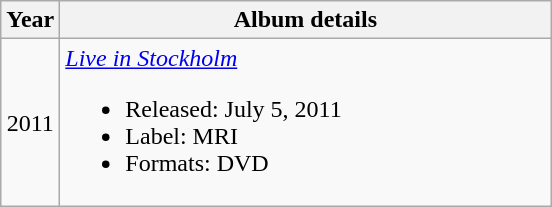<table class="wikitable" style="text-align:center;">
<tr>
<th>Year</th>
<th style="width:20em;">Album details</th>
</tr>
<tr>
<td>2011</td>
<td style="text-align:left;"><em><a href='#'>Live in Stockholm</a></em><br><ul><li>Released: July 5, 2011</li><li>Label: MRI</li><li>Formats: DVD</li></ul></td>
</tr>
</table>
